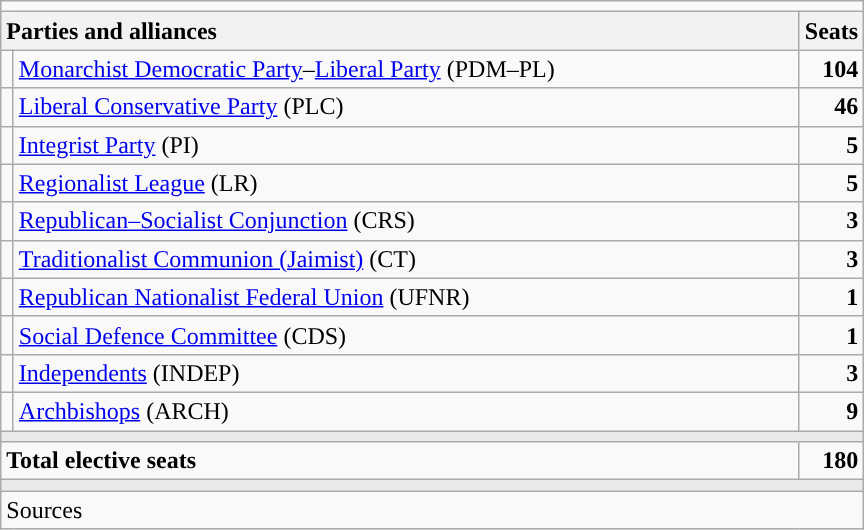<table class="wikitable" style="text-align:right;">
<tr>
<td colspan="3"></td>
</tr>
<tr>
<th style="text-align:left;" colspan="2" width="525">Parties and alliances</th>
<th width="35">Seats</th>
</tr>
<tr>
<td width="1" style="color:inherit;background:"></td>
<td align="left"><a href='#'>Monarchist Democratic Party</a>–<a href='#'>Liberal Party</a> (PDM–PL)</td>
<td><strong>104</strong></td>
</tr>
<tr>
<td style="color:inherit;background:"></td>
<td align="left"><a href='#'>Liberal Conservative Party</a> (PLC)</td>
<td><strong>46</strong></td>
</tr>
<tr>
<td style="color:inherit;background:"></td>
<td align="left"><a href='#'>Integrist Party</a> (PI)</td>
<td><strong>5</strong></td>
</tr>
<tr>
<td style="color:inherit;background:"></td>
<td align="left"><a href='#'>Regionalist League</a> (LR)</td>
<td><strong>5</strong></td>
</tr>
<tr>
<td style="color:inherit;background:"></td>
<td align="left"><a href='#'>Republican–Socialist Conjunction</a> (CRS)</td>
<td><strong>3</strong></td>
</tr>
<tr>
<td style="color:inherit;background:"></td>
<td align="left"><a href='#'>Traditionalist Communion (Jaimist)</a> (CT)</td>
<td><strong>3</strong></td>
</tr>
<tr>
<td style="color:inherit;background:"></td>
<td align="left"><a href='#'>Republican Nationalist Federal Union</a> (UFNR)</td>
<td><strong>1</strong></td>
</tr>
<tr>
<td style="color:inherit;background:"></td>
<td align="left"><a href='#'>Social Defence Committee</a> (CDS)</td>
<td><strong>1</strong></td>
</tr>
<tr>
<td style="color:inherit;background:"></td>
<td align="left"><a href='#'>Independents</a> (INDEP)</td>
<td><strong>3</strong></td>
</tr>
<tr>
<td style="color:inherit;background:"></td>
<td align="left"><a href='#'>Archbishops</a> (ARCH)</td>
<td><strong>9</strong></td>
</tr>
<tr>
<td colspan="3" bgcolor="#E9E9E9"></td>
</tr>
<tr style="font-weight:bold;">
<td align="left" colspan="2">Total elective seats</td>
<td>180</td>
</tr>
<tr>
<td colspan="3" bgcolor="#E9E9E9"></td>
</tr>
<tr>
<td align="left" colspan="3">Sources</td>
</tr>
</table>
